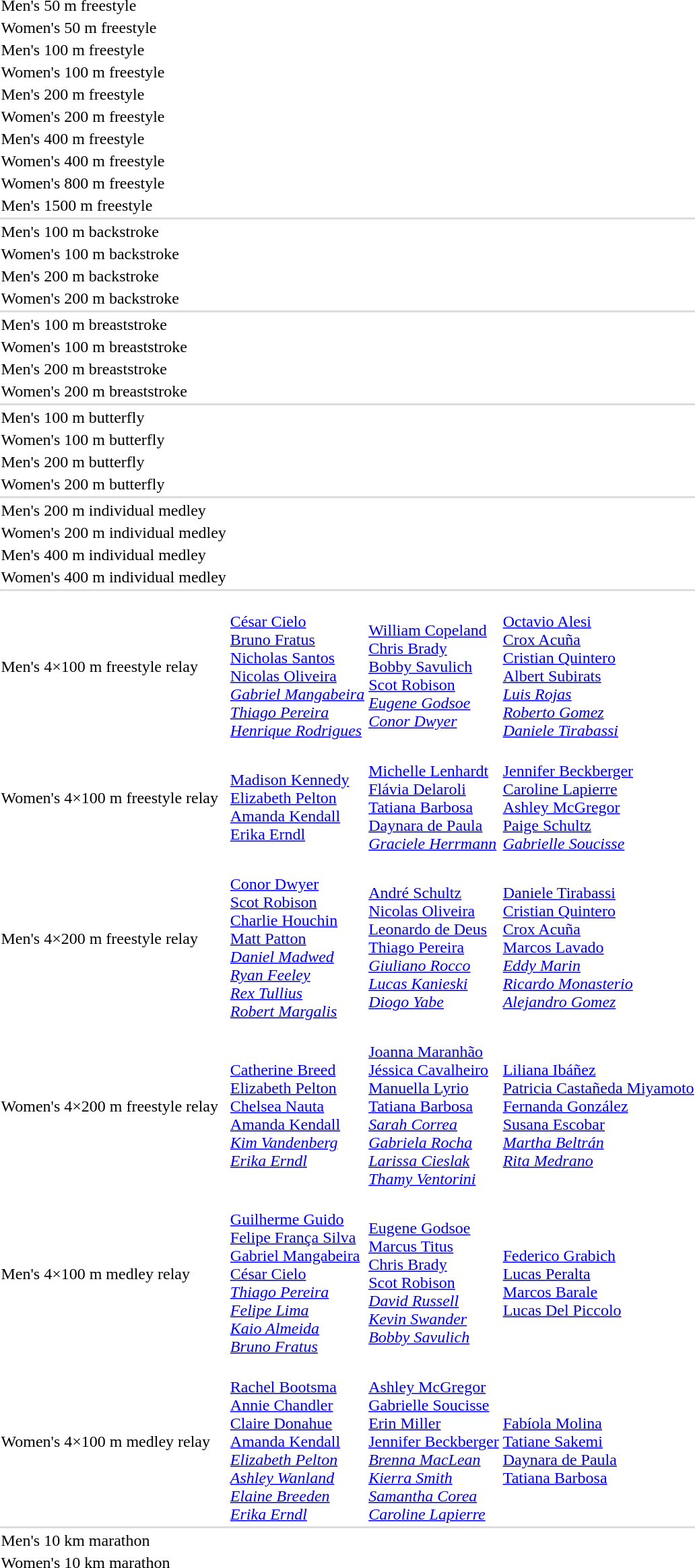<table>
<tr>
<td>Men's 50 m freestyle <br></td>
<td></td>
<td></td>
<td></td>
</tr>
<tr>
<td>Women's 50 m freestyle <br></td>
<td></td>
<td></td>
<td></td>
</tr>
<tr>
<td>Men's 100 m freestyle <br></td>
<td></td>
<td></td>
<td></td>
</tr>
<tr>
<td>Women's 100 m freestyle <br></td>
<td></td>
<td></td>
<td></td>
</tr>
<tr>
<td>Men's 200 m freestyle <br></td>
<td></td>
<td></td>
<td></td>
</tr>
<tr>
<td>Women's 200 m freestyle <br></td>
<td></td>
<td></td>
<td></td>
</tr>
<tr>
<td>Men's 400 m freestyle <br></td>
<td></td>
<td></td>
<td></td>
</tr>
<tr>
<td>Women's 400 m freestyle <br></td>
<td></td>
<td></td>
<td></td>
</tr>
<tr>
<td>Women's 800 m freestyle <br></td>
<td></td>
<td></td>
<td></td>
</tr>
<tr>
<td>Men's 1500 m freestyle <br></td>
<td></td>
<td></td>
<td></td>
</tr>
<tr bgcolor=#DDDDDD>
<td colspan=7></td>
</tr>
<tr>
<td>Men's 100 m backstroke <br></td>
<td></td>
<td></td>
<td></td>
</tr>
<tr>
<td>Women's 100 m backstroke <br></td>
<td></td>
<td></td>
<td></td>
</tr>
<tr>
<td>Men's 200 m backstroke <br></td>
<td></td>
<td></td>
<td></td>
</tr>
<tr>
<td>Women's 200 m backstroke <br></td>
<td></td>
<td></td>
<td></td>
</tr>
<tr bgcolor=#DDDDDD>
<td colspan=7></td>
</tr>
<tr>
<td>Men's 100 m breaststroke <br></td>
<td></td>
<td></td>
<td></td>
</tr>
<tr>
<td>Women's 100 m breaststroke <br></td>
<td></td>
<td></td>
<td></td>
</tr>
<tr>
<td>Men's 200 m breaststroke <br></td>
<td></td>
<td></td>
<td></td>
</tr>
<tr>
<td>Women's 200 m breaststroke <br></td>
<td></td>
<td></td>
<td></td>
</tr>
<tr bgcolor=#DDDDDD>
<td colspan=7></td>
</tr>
<tr>
<td>Men's 100 m butterfly <br></td>
<td></td>
<td></td>
<td></td>
</tr>
<tr>
<td>Women's 100 m butterfly <br></td>
<td></td>
<td></td>
<td></td>
</tr>
<tr>
<td>Men's 200 m butterfly <br></td>
<td></td>
<td></td>
<td></td>
</tr>
<tr>
<td>Women's 200 m butterfly <br></td>
<td></td>
<td></td>
<td></td>
</tr>
<tr bgcolor=#DDDDDD>
<td colspan=7></td>
</tr>
<tr>
<td>Men's 200 m individual medley <br></td>
<td></td>
<td></td>
<td></td>
</tr>
<tr>
<td>Women's 200 m individual medley <br></td>
<td></td>
<td></td>
<td></td>
</tr>
<tr>
<td>Men's 400 m individual medley <br></td>
<td></td>
<td></td>
<td></td>
</tr>
<tr>
<td>Women's 400 m individual medley <br></td>
<td></td>
<td></td>
<td></td>
</tr>
<tr bgcolor=#DDDDDD>
<td colspan=7></td>
</tr>
<tr>
<td>Men's 4×100 m freestyle relay <br></td>
<td><br><a href='#'>César Cielo</a><br><a href='#'>Bruno Fratus</a><br><a href='#'>Nicholas Santos</a><br><a href='#'>Nicolas Oliveira</a><br><em><a href='#'>Gabriel Mangabeira</a></em><br><em><a href='#'>Thiago Pereira</a></em><br><em><a href='#'>Henrique Rodrigues</a></em></td>
<td><br><a href='#'>William Copeland</a> <br><a href='#'>Chris Brady</a><br><a href='#'>Bobby Savulich</a><br><a href='#'>Scot Robison</a><br><em><a href='#'>Eugene Godsoe</a></em><br><em><a href='#'>Conor Dwyer</a></em></td>
<td><br><a href='#'>Octavio Alesi</a> <br><a href='#'>Crox Acuña</a><br><a href='#'>Cristian Quintero</a><br><a href='#'>Albert Subirats</a><br><em><a href='#'>Luis Rojas</a></em><br><em><a href='#'>Roberto Gomez</a></em><br><em><a href='#'>Daniele Tirabassi</a></em></td>
</tr>
<tr>
<td>Women's 4×100 m freestyle relay <br></td>
<td><br><a href='#'>Madison Kennedy</a> <br><a href='#'>Elizabeth Pelton</a> <br><a href='#'>Amanda Kendall</a> <br><a href='#'>Erika Erndl</a></td>
<td><br><a href='#'>Michelle Lenhardt</a><br><a href='#'>Flávia Delaroli</a><br><a href='#'>Tatiana Barbosa</a><br><a href='#'>Daynara de Paula</a><br><em><a href='#'>Graciele Herrmann</a></em></td>
<td><br><a href='#'>Jennifer Beckberger</a> <br><a href='#'>Caroline Lapierre</a><br><a href='#'>Ashley McGregor</a><br><a href='#'>Paige Schultz</a><br><em><a href='#'>Gabrielle Soucisse</a></em></td>
</tr>
<tr>
<td>Men's 4×200 m freestyle relay <br></td>
<td><br><a href='#'>Conor Dwyer</a><br><a href='#'>Scot Robison</a><br><a href='#'>Charlie Houchin</a><br><a href='#'>Matt Patton</a><br><em><a href='#'>Daniel Madwed</a></em><br><em><a href='#'>Ryan Feeley</a></em><br><em><a href='#'>Rex Tullius</a></em><br><em><a href='#'>Robert Margalis</a></em></td>
<td><br><a href='#'>André Schultz</a><br><a href='#'>Nicolas Oliveira</a><br><a href='#'>Leonardo de Deus</a><br><a href='#'>Thiago Pereira</a><br><em><a href='#'>Giuliano Rocco</a></em><br><em><a href='#'>Lucas Kanieski</a></em><br><em><a href='#'>Diogo Yabe</a></em></td>
<td><br><a href='#'>Daniele Tirabassi</a><br><a href='#'>Cristian Quintero</a><br><a href='#'>Crox Acuña</a><br><a href='#'>Marcos Lavado</a><br><em><a href='#'>Eddy Marin</a></em><br><em><a href='#'>Ricardo Monasterio</a></em><br><em><a href='#'>Alejandro Gomez</a></em></td>
</tr>
<tr>
<td>Women's 4×200 m freestyle relay <br></td>
<td><br><a href='#'>Catherine Breed</a> <br><a href='#'>Elizabeth Pelton</a> <br><a href='#'>Chelsea Nauta</a><br><a href='#'>Amanda Kendall</a><br><em><a href='#'>Kim Vandenberg</a></em><br><em><a href='#'>Erika Erndl</a></em></td>
<td><br><a href='#'>Joanna Maranhão</a> <br><a href='#'>Jéssica Cavalheiro</a> <br><a href='#'>Manuella Lyrio</a><br><a href='#'>Tatiana Barbosa</a><br><em><a href='#'>Sarah Correa</a></em><br><em><a href='#'>Gabriela Rocha</a></em><br><em><a href='#'>Larissa Cieslak</a></em><br><em><a href='#'>Thamy Ventorini</a></em></td>
<td><br><a href='#'>Liliana Ibáñez</a> <br><a href='#'>Patricia Castañeda Miyamoto</a> <br><a href='#'>Fernanda González</a><br><a href='#'>Susana Escobar</a><br><em><a href='#'>Martha Beltrán</a></em><br><em><a href='#'>Rita Medrano</a></em></td>
</tr>
<tr>
<td>Men's 4×100 m medley relay <br></td>
<td><br><a href='#'>Guilherme Guido</a><br><a href='#'>Felipe França Silva</a><br><a href='#'>Gabriel Mangabeira</a><br><a href='#'>César Cielo</a><br><em><a href='#'>Thiago Pereira</a></em><br><em><a href='#'>Felipe Lima</a></em><br><em><a href='#'>Kaio Almeida</a></em><br><em><a href='#'>Bruno Fratus</a></em></td>
<td><br><a href='#'>Eugene Godsoe</a><br><a href='#'>Marcus Titus</a><br><a href='#'>Chris Brady</a><br><a href='#'>Scot Robison</a><br><em><a href='#'>David Russell</a></em><br><em><a href='#'>Kevin Swander</a></em><br><em><a href='#'>Bobby Savulich</a></em></td>
<td><br><a href='#'>Federico Grabich</a><br><a href='#'>Lucas Peralta</a><br><a href='#'>Marcos Barale</a><br><a href='#'>Lucas Del Piccolo</a></td>
</tr>
<tr>
<td>Women's 4×100 m medley relay <br></td>
<td><br><a href='#'>Rachel Bootsma</a><br><a href='#'>Annie Chandler</a><br><a href='#'>Claire Donahue</a><br><a href='#'>Amanda Kendall</a><br><em><a href='#'>Elizabeth Pelton</a></em><br><em><a href='#'>Ashley Wanland</a></em><br><em><a href='#'>Elaine Breeden</a></em><br><em><a href='#'>Erika Erndl</a></em></td>
<td><br><a href='#'>Ashley McGregor</a><br><a href='#'>Gabrielle Soucisse</a><br><a href='#'>Erin Miller</a><br><a href='#'>Jennifer Beckberger</a><br><em><a href='#'>Brenna MacLean</a></em><br><em><a href='#'>Kierra Smith</a></em><br><em><a href='#'>Samantha Corea</a></em><br><em><a href='#'>Caroline Lapierre</a></em></td>
<td><br><a href='#'>Fabíola Molina</a><br><a href='#'>Tatiane Sakemi</a><br><a href='#'>Daynara de Paula</a><br><a href='#'>Tatiana Barbosa</a></td>
</tr>
<tr bgcolor=#DDDDDD>
<td colspan=7></td>
</tr>
<tr>
<td>Men's 10 km marathon <br></td>
<td></td>
<td></td>
<td></td>
</tr>
<tr>
<td>Women's 10 km marathon <br></td>
<td></td>
<td></td>
<td></td>
</tr>
</table>
